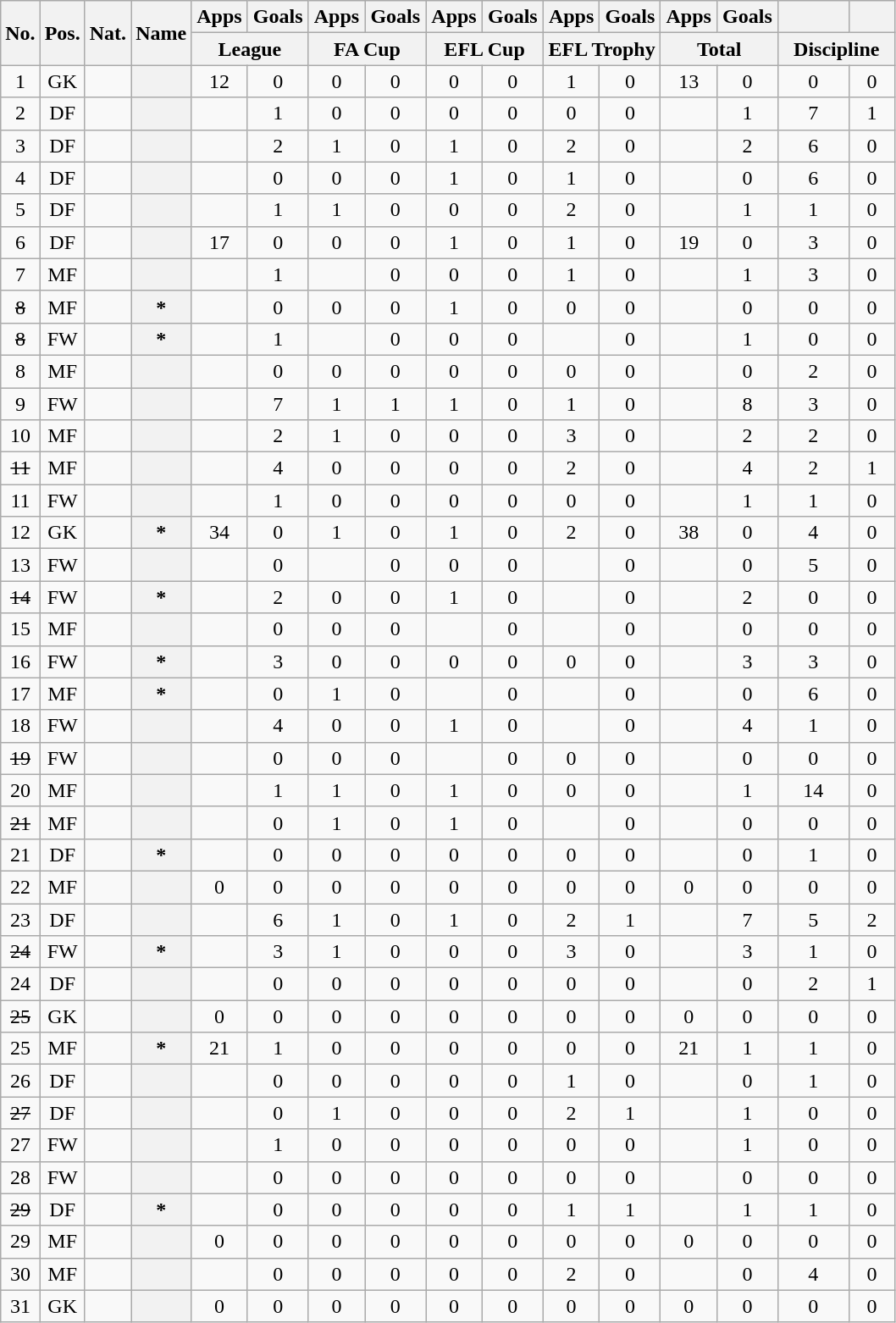<table class="wikitable sortable plainrowheaders" style="text-align:center">
<tr>
<th scope="col" rowspan="2">No.</th>
<th scope="col" rowspan="2">Pos.</th>
<th scope="col" rowspan="2">Nat.</th>
<th scope="col" rowspan="2">Name</th>
<th scope="col">Apps</th>
<th scope="col">Goals</th>
<th scope="col">Apps</th>
<th scope="col">Goals</th>
<th scope="col">Apps</th>
<th scope="col">Goals</th>
<th scope="col">Apps</th>
<th scope="col">Goals</th>
<th scope="col">Apps</th>
<th scope="col">Goals</th>
<th scope="col"></th>
<th scope="col"></th>
</tr>
<tr class="unsortable">
<th colspan="2" width="85">League</th>
<th colspan="2" width="85">FA Cup</th>
<th colspan="2" width="85">EFL Cup</th>
<th colspan="2" width="85">EFL Trophy</th>
<th colspan="2" width="85">Total</th>
<th colspan="2" width="85">Discipline</th>
</tr>
<tr>
<td>1</td>
<td>GK</td>
<td></td>
<th scope="row"></th>
<td>12</td>
<td>0</td>
<td>0</td>
<td>0</td>
<td>0</td>
<td>0</td>
<td>1</td>
<td>0</td>
<td>13</td>
<td>0</td>
<td>0</td>
<td>0</td>
</tr>
<tr>
<td>2</td>
<td>DF</td>
<td></td>
<th scope="row"></th>
<td></td>
<td>1</td>
<td>0</td>
<td>0</td>
<td>0</td>
<td>0</td>
<td>0</td>
<td>0</td>
<td></td>
<td>1</td>
<td>7</td>
<td>1</td>
</tr>
<tr>
<td>3</td>
<td>DF</td>
<td></td>
<th scope="row"></th>
<td></td>
<td>2</td>
<td>1</td>
<td>0</td>
<td>1</td>
<td>0</td>
<td>2</td>
<td>0</td>
<td></td>
<td>2</td>
<td>6</td>
<td>0</td>
</tr>
<tr>
<td>4</td>
<td>DF</td>
<td></td>
<th scope="row"></th>
<td></td>
<td>0</td>
<td>0</td>
<td>0</td>
<td>1</td>
<td>0</td>
<td>1</td>
<td>0</td>
<td></td>
<td>0</td>
<td>6</td>
<td>0</td>
</tr>
<tr>
<td>5</td>
<td>DF</td>
<td></td>
<th scope="row"></th>
<td></td>
<td>1</td>
<td>1</td>
<td>0</td>
<td>0</td>
<td>0</td>
<td>2</td>
<td>0</td>
<td></td>
<td>1</td>
<td>1</td>
<td>0</td>
</tr>
<tr>
<td>6</td>
<td>DF</td>
<td></td>
<th scope="row"></th>
<td>17</td>
<td>0</td>
<td>0</td>
<td>0</td>
<td>1</td>
<td>0</td>
<td>1</td>
<td>0</td>
<td>19</td>
<td>0</td>
<td>3</td>
<td>0</td>
</tr>
<tr>
<td>7</td>
<td>MF</td>
<td></td>
<th scope="row"></th>
<td></td>
<td>1</td>
<td></td>
<td>0</td>
<td>0</td>
<td>0</td>
<td>1</td>
<td>0</td>
<td></td>
<td>1</td>
<td>3</td>
<td>0</td>
</tr>
<tr>
<td><s>8</s> </td>
<td>MF</td>
<td></td>
<th scope="row"><em></em> *</th>
<td></td>
<td>0</td>
<td>0</td>
<td>0</td>
<td>1</td>
<td>0</td>
<td>0</td>
<td>0</td>
<td></td>
<td>0</td>
<td>0</td>
<td>0</td>
</tr>
<tr>
<td><s>8</s> </td>
<td>FW</td>
<td></td>
<th scope="row"><em></em> *</th>
<td></td>
<td>1</td>
<td></td>
<td>0</td>
<td>0</td>
<td>0</td>
<td></td>
<td>0</td>
<td></td>
<td>1</td>
<td>0</td>
<td>0</td>
</tr>
<tr>
<td>8</td>
<td>MF</td>
<td></td>
<th scope="row"></th>
<td></td>
<td>0</td>
<td>0</td>
<td>0</td>
<td>0</td>
<td>0</td>
<td>0</td>
<td>0</td>
<td></td>
<td>0</td>
<td>2</td>
<td>0</td>
</tr>
<tr>
<td>9</td>
<td>FW</td>
<td></td>
<th scope="row"></th>
<td></td>
<td>7</td>
<td>1</td>
<td>1</td>
<td>1</td>
<td>0</td>
<td>1</td>
<td>0</td>
<td></td>
<td>8</td>
<td>3</td>
<td>0</td>
</tr>
<tr>
<td>10</td>
<td>MF</td>
<td></td>
<th scope="row"></th>
<td></td>
<td>2</td>
<td>1</td>
<td>0</td>
<td>0</td>
<td>0</td>
<td>3</td>
<td>0</td>
<td></td>
<td>2</td>
<td>2</td>
<td>0</td>
</tr>
<tr>
<td><s>11</s> </td>
<td>MF</td>
<td></td>
<th scope="row"></th>
<td></td>
<td>4</td>
<td>0</td>
<td>0</td>
<td>0</td>
<td>0</td>
<td>2</td>
<td>0</td>
<td></td>
<td>4</td>
<td>2</td>
<td>1</td>
</tr>
<tr>
<td>11</td>
<td>FW</td>
<td></td>
<th scope="row"></th>
<td></td>
<td>1</td>
<td>0</td>
<td>0</td>
<td>0</td>
<td>0</td>
<td>0</td>
<td>0</td>
<td></td>
<td>1</td>
<td>1</td>
<td>0</td>
</tr>
<tr>
<td>12</td>
<td>GK</td>
<td></td>
<th scope="row"><em></em> *</th>
<td>34</td>
<td>0</td>
<td>1</td>
<td>0</td>
<td>1</td>
<td>0</td>
<td>2</td>
<td>0</td>
<td>38</td>
<td>0</td>
<td>4</td>
<td>0</td>
</tr>
<tr>
<td>13</td>
<td>FW</td>
<td></td>
<th scope="row"></th>
<td></td>
<td>0</td>
<td></td>
<td>0</td>
<td>0</td>
<td>0</td>
<td></td>
<td>0</td>
<td></td>
<td>0</td>
<td>5</td>
<td>0</td>
</tr>
<tr>
<td><s>14</s> </td>
<td>FW</td>
<td></td>
<th scope="row"><em></em> *</th>
<td></td>
<td>2</td>
<td>0</td>
<td>0</td>
<td>1</td>
<td>0</td>
<td></td>
<td>0</td>
<td></td>
<td>2</td>
<td>0</td>
<td>0</td>
</tr>
<tr>
<td>15</td>
<td>MF</td>
<td></td>
<th scope="row"></th>
<td></td>
<td>0</td>
<td>0</td>
<td>0</td>
<td></td>
<td>0</td>
<td></td>
<td>0</td>
<td></td>
<td>0</td>
<td>0</td>
<td>0</td>
</tr>
<tr>
<td>16</td>
<td>FW</td>
<td></td>
<th scope="row"><em></em> *</th>
<td></td>
<td>3</td>
<td>0</td>
<td>0</td>
<td>0</td>
<td>0</td>
<td>0</td>
<td>0</td>
<td></td>
<td>3</td>
<td>3</td>
<td>0</td>
</tr>
<tr>
<td>17</td>
<td>MF</td>
<td></td>
<th scope="row"><em></em> *</th>
<td></td>
<td>0</td>
<td>1</td>
<td>0</td>
<td></td>
<td>0</td>
<td></td>
<td>0</td>
<td></td>
<td>0</td>
<td>6</td>
<td>0</td>
</tr>
<tr>
<td>18</td>
<td>FW</td>
<td></td>
<th scope="row"></th>
<td></td>
<td>4</td>
<td>0</td>
<td>0</td>
<td>1</td>
<td>0</td>
<td></td>
<td>0</td>
<td></td>
<td>4</td>
<td>1</td>
<td>0</td>
</tr>
<tr>
<td><s>19</s> </td>
<td>FW</td>
<td></td>
<th scope="row"></th>
<td></td>
<td>0</td>
<td>0</td>
<td>0</td>
<td></td>
<td>0</td>
<td>0</td>
<td>0</td>
<td></td>
<td>0</td>
<td>0</td>
<td>0</td>
</tr>
<tr>
<td>20</td>
<td>MF</td>
<td></td>
<th scope="row"></th>
<td></td>
<td>1</td>
<td>1</td>
<td>0</td>
<td>1</td>
<td>0</td>
<td>0</td>
<td>0</td>
<td></td>
<td>1</td>
<td>14</td>
<td>0</td>
</tr>
<tr>
<td><s>21</s> </td>
<td>MF</td>
<td></td>
<th scope="row"></th>
<td></td>
<td>0</td>
<td>1</td>
<td>0</td>
<td>1</td>
<td>0</td>
<td></td>
<td>0</td>
<td></td>
<td>0</td>
<td>0</td>
<td>0</td>
</tr>
<tr>
<td>21</td>
<td>DF</td>
<td></td>
<th scope="row"><em></em> *</th>
<td></td>
<td>0</td>
<td>0</td>
<td>0</td>
<td>0</td>
<td>0</td>
<td>0</td>
<td>0</td>
<td></td>
<td>0</td>
<td>1</td>
<td>0</td>
</tr>
<tr>
<td>22</td>
<td>MF</td>
<td></td>
<th scope="row"></th>
<td>0</td>
<td>0</td>
<td>0</td>
<td>0</td>
<td>0</td>
<td>0</td>
<td>0</td>
<td>0</td>
<td>0</td>
<td>0</td>
<td>0</td>
<td>0</td>
</tr>
<tr>
<td>23</td>
<td>DF</td>
<td></td>
<th scope="row"></th>
<td></td>
<td>6</td>
<td>1</td>
<td>0</td>
<td>1</td>
<td>0</td>
<td>2</td>
<td>1</td>
<td></td>
<td>7</td>
<td>5</td>
<td>2</td>
</tr>
<tr>
<td><s>24</s> </td>
<td>FW</td>
<td></td>
<th scope="row"><em></em> *</th>
<td></td>
<td>3</td>
<td>1</td>
<td>0</td>
<td>0</td>
<td>0</td>
<td>3</td>
<td>0</td>
<td></td>
<td>3</td>
<td>1</td>
<td>0</td>
</tr>
<tr>
<td>24</td>
<td>DF</td>
<td></td>
<th scope="row"></th>
<td></td>
<td>0</td>
<td>0</td>
<td>0</td>
<td>0</td>
<td>0</td>
<td>0</td>
<td>0</td>
<td></td>
<td>0</td>
<td>2</td>
<td>1</td>
</tr>
<tr>
<td><s>25</s> </td>
<td>GK</td>
<td></td>
<th scope="row"></th>
<td>0</td>
<td>0</td>
<td>0</td>
<td>0</td>
<td>0</td>
<td>0</td>
<td>0</td>
<td>0</td>
<td>0</td>
<td>0</td>
<td>0</td>
<td>0</td>
</tr>
<tr>
<td>25</td>
<td>MF</td>
<td></td>
<th scope="row"><em></em> *</th>
<td>21</td>
<td>1</td>
<td>0</td>
<td>0</td>
<td>0</td>
<td>0</td>
<td>0</td>
<td>0</td>
<td>21</td>
<td>1</td>
<td>1</td>
<td>0</td>
</tr>
<tr>
<td>26</td>
<td>DF</td>
<td></td>
<th scope="row"></th>
<td></td>
<td>0</td>
<td>0</td>
<td>0</td>
<td>0</td>
<td>0</td>
<td>1</td>
<td>0</td>
<td></td>
<td>0</td>
<td>1</td>
<td>0</td>
</tr>
<tr>
<td><s>27</s> </td>
<td>DF</td>
<td></td>
<th scope="row"></th>
<td></td>
<td>0</td>
<td>1</td>
<td>0</td>
<td>0</td>
<td>0</td>
<td>2</td>
<td>1</td>
<td></td>
<td>1</td>
<td>0</td>
<td>0</td>
</tr>
<tr>
<td>27</td>
<td>FW</td>
<td></td>
<th scope="row"></th>
<td></td>
<td>1</td>
<td>0</td>
<td>0</td>
<td>0</td>
<td>0</td>
<td>0</td>
<td>0</td>
<td></td>
<td>1</td>
<td>0</td>
<td>0</td>
</tr>
<tr>
<td>28</td>
<td>FW</td>
<td></td>
<th scope="row"></th>
<td></td>
<td>0</td>
<td>0</td>
<td>0</td>
<td>0</td>
<td>0</td>
<td>0</td>
<td>0</td>
<td></td>
<td>0</td>
<td>0</td>
<td>0</td>
</tr>
<tr>
<td><s>29</s> </td>
<td>DF</td>
<td></td>
<th scope="row"><em></em> *</th>
<td></td>
<td>0</td>
<td>0</td>
<td>0</td>
<td>0</td>
<td>0</td>
<td>1</td>
<td>1</td>
<td></td>
<td>1</td>
<td>1</td>
<td>0</td>
</tr>
<tr>
<td>29</td>
<td>MF</td>
<td></td>
<th scope="row"></th>
<td>0</td>
<td>0</td>
<td>0</td>
<td>0</td>
<td>0</td>
<td>0</td>
<td>0</td>
<td>0</td>
<td>0</td>
<td>0</td>
<td>0</td>
<td>0</td>
</tr>
<tr>
<td>30</td>
<td>MF</td>
<td></td>
<th scope="row"></th>
<td></td>
<td>0</td>
<td>0</td>
<td>0</td>
<td>0</td>
<td>0</td>
<td>2</td>
<td>0</td>
<td></td>
<td>0</td>
<td>4</td>
<td>0</td>
</tr>
<tr>
<td>31</td>
<td>GK</td>
<td></td>
<th scope="row"></th>
<td>0</td>
<td>0</td>
<td>0</td>
<td>0</td>
<td>0</td>
<td>0</td>
<td>0</td>
<td>0</td>
<td>0</td>
<td>0</td>
<td>0</td>
<td>0</td>
</tr>
</table>
